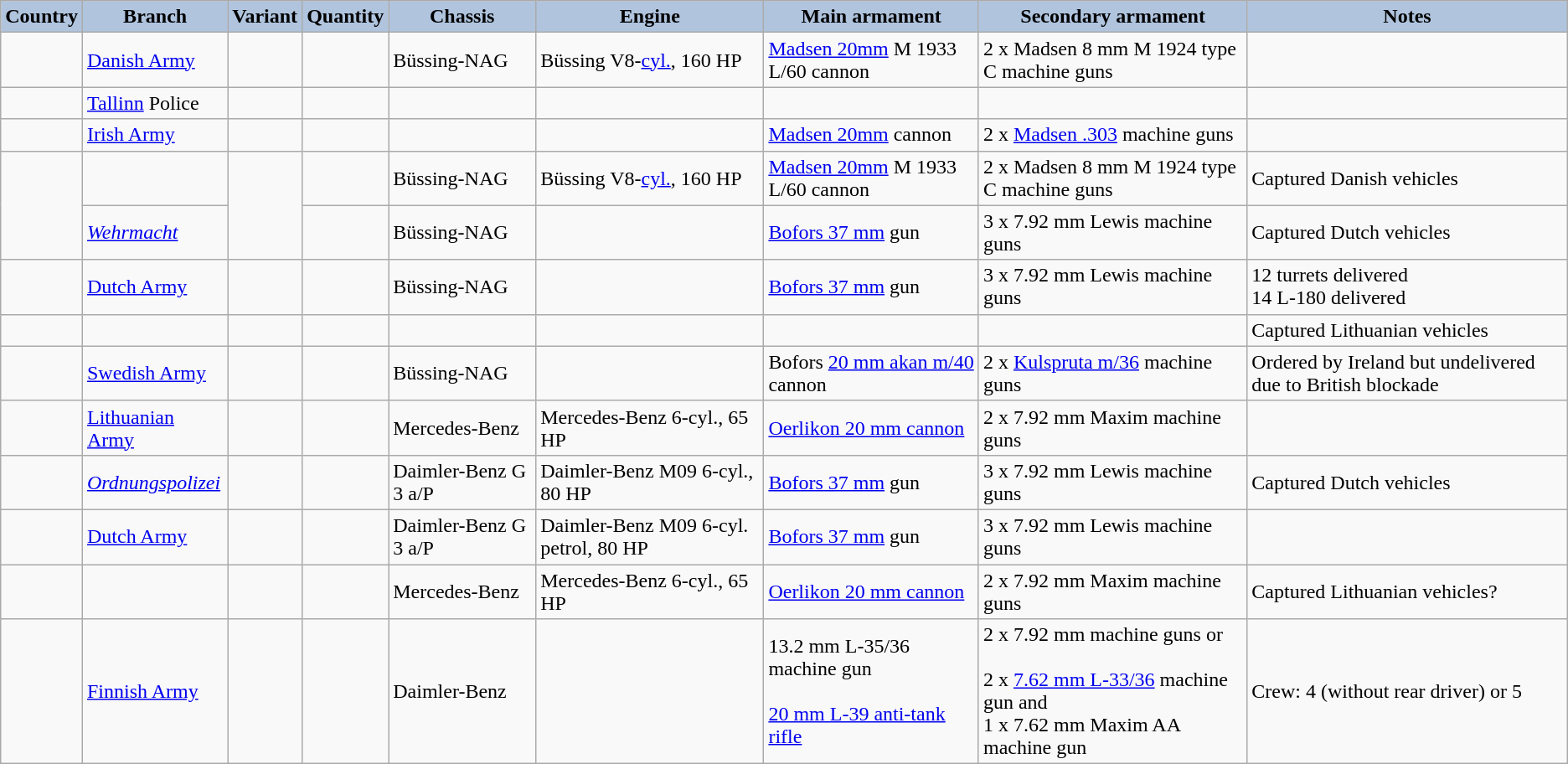<table class="wikitable">
<tr>
<th style="text-align: center; background: lightsteelblue;">Country</th>
<th style="text-align: center; background: lightsteelblue;">Branch</th>
<th style="text-align: center; background: lightsteelblue;">Variant</th>
<th ! style="text-align: center; background: lightsteelblue;">Quantity</th>
<th ! style="text-align: center; background: lightsteelblue;">Chassis</th>
<th ! style="text-align: center; background: lightsteelblue;">Engine</th>
<th ! style="text-align: center; background: lightsteelblue;">Main armament</th>
<th ! style="text-align: center; background: lightsteelblue;">Secondary armament</th>
<th ! style="text-align: center; background: lightsteelblue;">Notes</th>
</tr>
<tr>
<td></td>
<td><a href='#'>Danish Army</a></td>
<td></td>
<td></td>
<td>Büssing-NAG</td>
<td>Büssing V8-<a href='#'>cyl.</a>, 160 HP</td>
<td><a href='#'>Madsen 20mm</a> M 1933 L/60 cannon</td>
<td>2 x Madsen 8 mm M 1924 type C machine guns</td>
<td></td>
</tr>
<tr>
<td></td>
<td><a href='#'>Tallinn</a> Police</td>
<td></td>
<td></td>
<td></td>
<td></td>
<td></td>
<td></td>
<td></td>
</tr>
<tr>
<td></td>
<td><a href='#'>Irish Army</a></td>
<td></td>
<td></td>
<td></td>
<td></td>
<td><a href='#'>Madsen 20mm</a> cannon</td>
<td>2 x <a href='#'>Madsen .303</a> machine guns</td>
<td></td>
</tr>
<tr>
<td rowspan="2"></td>
<td></td>
<td rowspan="2"></td>
<td></td>
<td>Büssing-NAG</td>
<td>Büssing V8-<a href='#'>cyl.</a>, 160 HP</td>
<td><a href='#'>Madsen 20mm</a> M 1933 L/60 cannon</td>
<td>2 x Madsen 8 mm M 1924 type C machine guns</td>
<td>Captured Danish vehicles</td>
</tr>
<tr>
<td><em><a href='#'>Wehrmacht</a></em></td>
<td></td>
<td>Büssing-NAG</td>
<td></td>
<td><a href='#'>Bofors 37 mm</a> gun</td>
<td>3 x 7.92 mm Lewis machine guns</td>
<td>Captured Dutch vehicles</td>
</tr>
<tr>
<td></td>
<td><a href='#'>Dutch Army</a></td>
<td></td>
<td></td>
<td>Büssing-NAG</td>
<td></td>
<td><a href='#'>Bofors 37 mm</a> gun</td>
<td>3 x 7.92 mm Lewis machine guns</td>
<td>12 turrets delivered<br>14 L-180 delivered</td>
</tr>
<tr>
<td></td>
<td></td>
<td></td>
<td></td>
<td></td>
<td></td>
<td></td>
<td></td>
<td>Captured Lithuanian vehicles</td>
</tr>
<tr>
<td></td>
<td><a href='#'>Swedish Army</a></td>
<td></td>
<td></td>
<td>Büssing-NAG</td>
<td></td>
<td>Bofors <a href='#'>20 mm akan m/40</a> cannon</td>
<td>2 x <a href='#'>Kulspruta m/36</a> machine guns</td>
<td>Ordered by Ireland but undelivered due to British blockade</td>
</tr>
<tr>
<td></td>
<td><a href='#'>Lithuanian Army</a></td>
<td></td>
<td></td>
<td>Mercedes-Benz</td>
<td>Mercedes-Benz 6-cyl., 65 HP</td>
<td><a href='#'>Oerlikon 20 mm cannon</a></td>
<td>2 x 7.92 mm Maxim machine guns</td>
<td></td>
</tr>
<tr>
<td></td>
<td><em><a href='#'>Ordnungspolizei</a></em></td>
<td></td>
<td></td>
<td>Daimler-Benz G 3 a/P</td>
<td>Daimler-Benz M09 6-cyl., 80 HP</td>
<td><a href='#'>Bofors 37 mm</a> gun</td>
<td>3 x 7.92 mm Lewis machine guns</td>
<td>Captured Dutch vehicles</td>
</tr>
<tr>
<td></td>
<td><a href='#'>Dutch Army</a></td>
<td></td>
<td></td>
<td>Daimler-Benz G 3 a/P</td>
<td>Daimler-Benz M09 6-cyl. petrol, 80 HP</td>
<td><a href='#'>Bofors 37 mm</a> gun</td>
<td>3 x 7.92 mm Lewis machine guns</td>
<td></td>
</tr>
<tr>
<td></td>
<td></td>
<td></td>
<td></td>
<td>Mercedes-Benz</td>
<td>Mercedes-Benz 6-cyl., 65 HP</td>
<td><a href='#'>Oerlikon 20 mm cannon</a></td>
<td>2 x 7.92 mm Maxim machine guns</td>
<td>Captured Lithuanian vehicles?</td>
</tr>
<tr>
<td></td>
<td><a href='#'>Finnish Army</a></td>
<td></td>
<td></td>
<td>Daimler-Benz</td>
<td></td>
<td>13.2 mm L-35/36 machine gun<br><br><a href='#'>20 mm L-39 anti-tank rifle</a></td>
<td>2 x 7.92 mm machine guns or<br><br>2 x <a href='#'>7.62 mm L-33/36</a> machine gun and<br>1 x 7.62 mm Maxim AA machine gun </td>
<td>Crew: 4 (without rear driver) or 5</td>
</tr>
</table>
